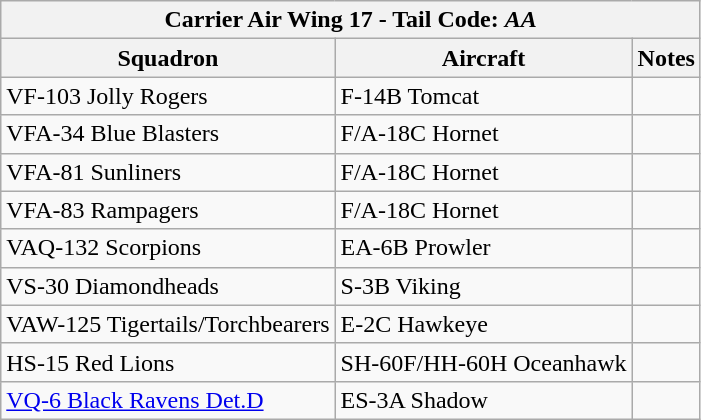<table class="wikitable">
<tr>
<th colspan="3">Carrier Air Wing 17 - Tail Code: <em>AA</em></th>
</tr>
<tr>
<th>Squadron</th>
<th>Aircraft</th>
<th>Notes</th>
</tr>
<tr>
<td>VF-103 Jolly Rogers</td>
<td>F-14B Tomcat</td>
<td></td>
</tr>
<tr>
<td>VFA-34 Blue Blasters</td>
<td>F/A-18C Hornet</td>
<td></td>
</tr>
<tr>
<td>VFA-81 Sunliners</td>
<td>F/A-18C Hornet</td>
<td></td>
</tr>
<tr>
<td>VFA-83 Rampagers</td>
<td>F/A-18C Hornet</td>
<td></td>
</tr>
<tr>
<td>VAQ-132 Scorpions</td>
<td>EA-6B Prowler</td>
<td></td>
</tr>
<tr>
<td>VS-30 Diamondheads</td>
<td>S-3B Viking</td>
<td></td>
</tr>
<tr>
<td>VAW-125 Tigertails/Torchbearers</td>
<td>E-2C Hawkeye</td>
<td></td>
</tr>
<tr>
<td>HS-15 Red Lions</td>
<td>SH-60F/HH-60H Oceanhawk</td>
<td></td>
</tr>
<tr>
<td><a href='#'>VQ-6 Black Ravens Det.D</a></td>
<td>ES-3A Shadow</td>
<td></td>
</tr>
</table>
